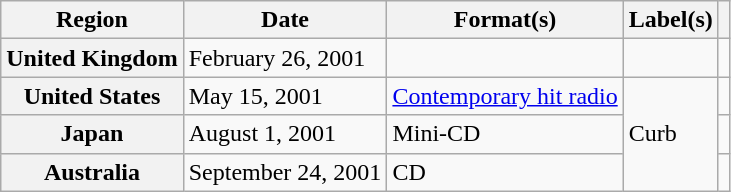<table class="wikitable plainrowheaders">
<tr>
<th scope="col">Region</th>
<th scope="col">Date</th>
<th scope="col">Format(s)</th>
<th scope="col">Label(s)</th>
<th scope="col"></th>
</tr>
<tr>
<th scope="row">United Kingdom</th>
<td>February 26, 2001</td>
<td></td>
<td></td>
<td></td>
</tr>
<tr>
<th scope="row">United States</th>
<td>May 15, 2001</td>
<td><a href='#'>Contemporary hit radio</a></td>
<td rowspan="3">Curb</td>
<td></td>
</tr>
<tr>
<th scope="row">Japan</th>
<td>August 1, 2001</td>
<td>Mini-CD</td>
<td></td>
</tr>
<tr>
<th scope="row">Australia</th>
<td>September 24, 2001</td>
<td>CD</td>
<td></td>
</tr>
</table>
